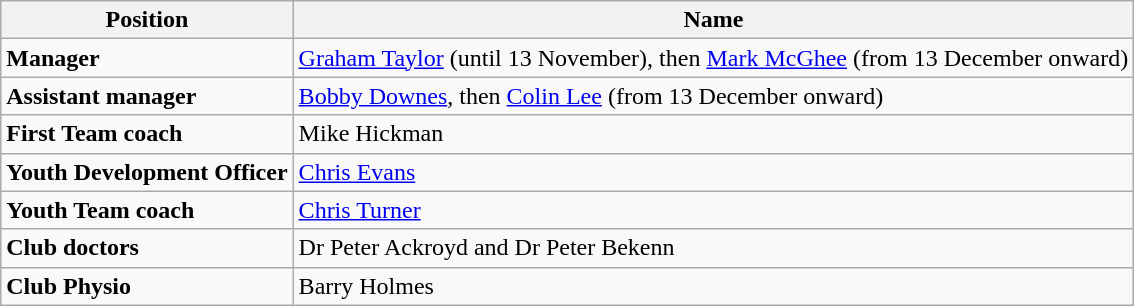<table class="wikitable">
<tr>
<th>Position</th>
<th>Name</th>
</tr>
<tr>
<td><strong>Manager</strong></td>
<td><a href='#'>Graham Taylor</a> (until 13 November), then <a href='#'>Mark McGhee</a> (from 13 December onward)</td>
</tr>
<tr>
<td><strong>Assistant manager</strong></td>
<td><a href='#'>Bobby Downes</a>, then <a href='#'>Colin Lee</a> (from 13 December onward)</td>
</tr>
<tr>
<td><strong>First Team coach</strong></td>
<td>Mike Hickman</td>
</tr>
<tr>
<td><strong>Youth Development Officer</strong></td>
<td><a href='#'>Chris Evans</a></td>
</tr>
<tr>
<td><strong>Youth Team coach</strong></td>
<td><a href='#'>Chris Turner</a></td>
</tr>
<tr>
<td><strong>Club doctors</strong></td>
<td>Dr Peter Ackroyd and Dr Peter Bekenn</td>
</tr>
<tr>
<td><strong>Club Physio</strong></td>
<td>Barry Holmes</td>
</tr>
</table>
